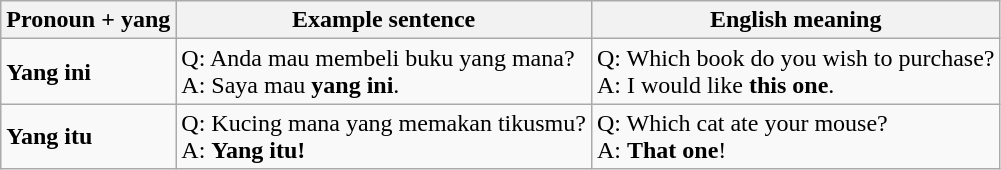<table class="wikitable">
<tr>
<th>Pronoun + <strong>yang</strong></th>
<th>Example sentence</th>
<th>English meaning</th>
</tr>
<tr>
<td><strong>Yang ini</strong></td>
<td>Q: Anda mau membeli buku yang mana?<br>A: Saya mau <strong>yang ini</strong>.</td>
<td>Q: Which book do you wish to purchase?<br>A: I would like <strong>this one</strong>.</td>
</tr>
<tr>
<td><strong>Yang itu</strong></td>
<td>Q: Kucing mana yang memakan tikusmu?<br>A: <strong>Yang itu!</strong></td>
<td>Q: Which cat ate your mouse?<br>A: <strong>That one</strong>!</td>
</tr>
</table>
